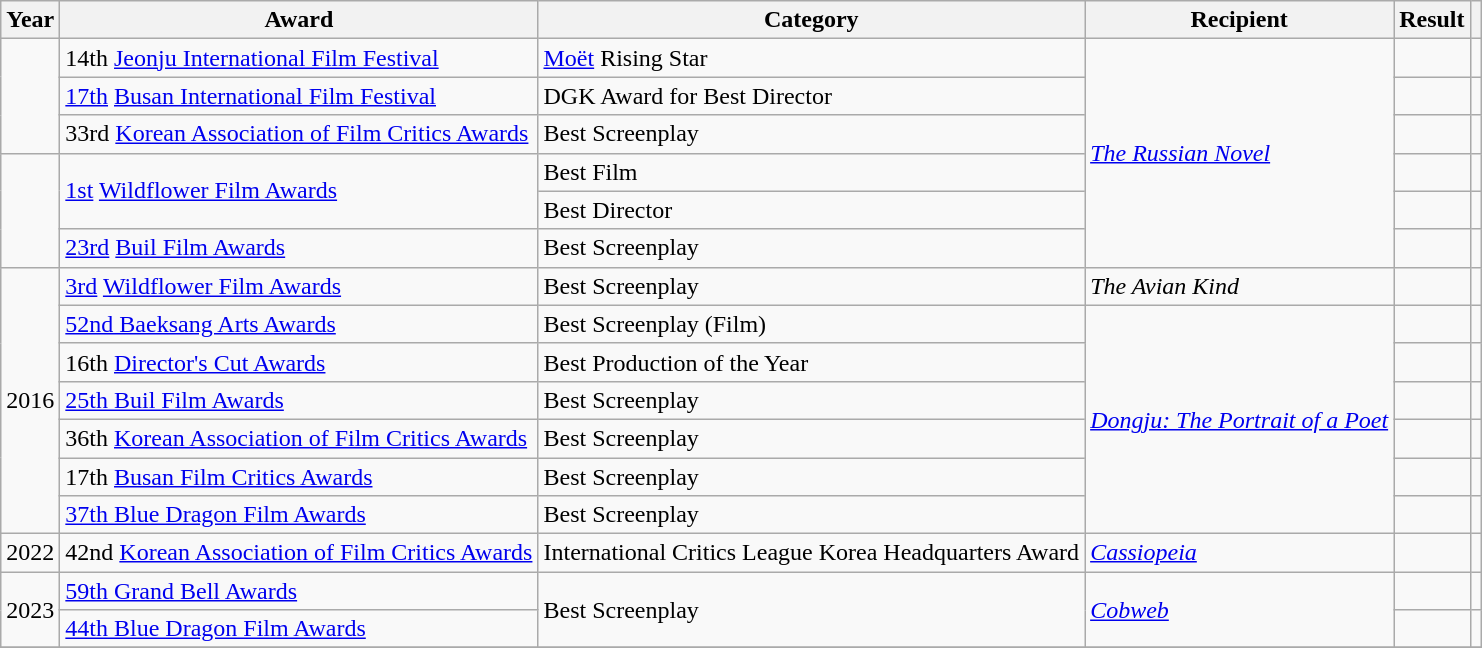<table class="wikitable">
<tr>
<th>Year</th>
<th>Award</th>
<th>Category</th>
<th>Recipient</th>
<th>Result</th>
<th></th>
</tr>
<tr>
<td rowspan="3"></td>
<td>14th <a href='#'>Jeonju International Film Festival</a></td>
<td><a href='#'>Moët</a> Rising Star</td>
<td rowspan="6"><em><a href='#'>The Russian Novel</a></em></td>
<td></td>
<td></td>
</tr>
<tr>
<td><a href='#'>17th</a> <a href='#'>Busan International Film Festival</a></td>
<td>DGK Award for Best Director</td>
<td></td>
<td></td>
</tr>
<tr>
<td>33rd <a href='#'>Korean Association of Film Critics Awards</a></td>
<td>Best Screenplay</td>
<td></td>
<td></td>
</tr>
<tr>
<td rowspan="3"></td>
<td rowspan="2"><a href='#'>1st</a> <a href='#'>Wildflower Film Awards</a></td>
<td>Best Film</td>
<td></td>
<td></td>
</tr>
<tr>
<td>Best Director</td>
<td></td>
<td></td>
</tr>
<tr>
<td><a href='#'>23rd</a> <a href='#'>Buil Film Awards</a></td>
<td>Best Screenplay</td>
<td></td>
<td></td>
</tr>
<tr>
<td rowspan="7">2016</td>
<td><a href='#'>3rd</a> <a href='#'>Wildflower Film Awards</a></td>
<td>Best Screenplay</td>
<td><em>The Avian Kind</em></td>
<td></td>
<td></td>
</tr>
<tr>
<td><a href='#'>52nd Baeksang Arts Awards</a></td>
<td>Best Screenplay (Film)</td>
<td rowspan="6"><em><a href='#'>Dongju: The Portrait of a Poet</a></em></td>
<td></td>
<td></td>
</tr>
<tr>
<td>16th <a href='#'>Director's Cut Awards</a></td>
<td>Best Production of the Year</td>
<td></td>
<td></td>
</tr>
<tr>
<td><a href='#'>25th Buil Film Awards</a></td>
<td>Best Screenplay</td>
<td></td>
<td></td>
</tr>
<tr>
<td>36th <a href='#'>Korean Association of Film Critics Awards</a></td>
<td>Best Screenplay</td>
<td></td>
<td></td>
</tr>
<tr>
<td>17th <a href='#'>Busan Film Critics Awards</a></td>
<td>Best Screenplay</td>
<td></td>
<td></td>
</tr>
<tr>
<td><a href='#'>37th Blue Dragon Film Awards</a></td>
<td>Best Screenplay</td>
<td></td>
<td></td>
</tr>
<tr>
<td>2022</td>
<td>42nd <a href='#'>Korean Association of Film Critics Awards</a></td>
<td>International Critics League Korea Headquarters Award</td>
<td><em><a href='#'>Cassiopeia</a></em></td>
<td></td>
<td></td>
</tr>
<tr>
<td rowspan="2">2023</td>
<td><a href='#'>59th Grand Bell Awards</a></td>
<td rowspan="2">Best Screenplay</td>
<td rowspan="2"><em><a href='#'>Cobweb</a></em></td>
<td></td>
<td></td>
</tr>
<tr>
<td><a href='#'>44th Blue Dragon Film Awards</a></td>
<td></td>
<td></td>
</tr>
<tr>
</tr>
</table>
